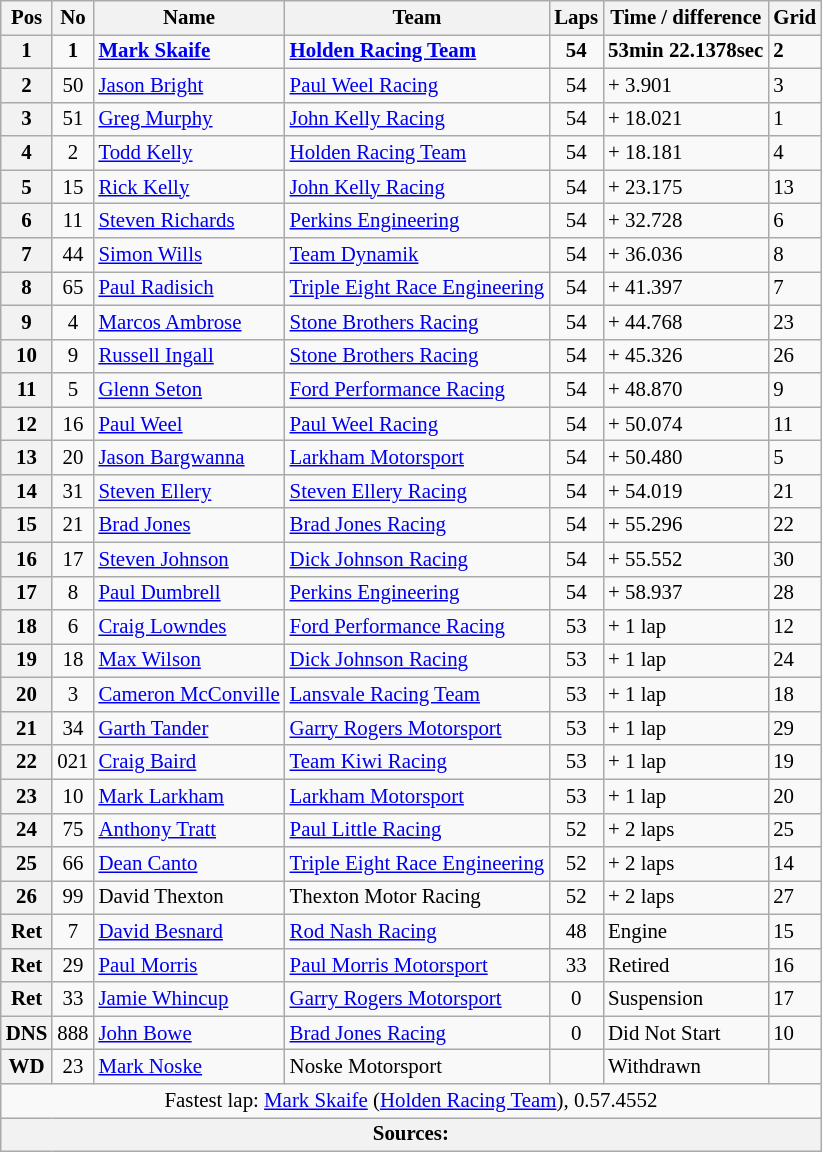<table class="wikitable" style="font-size: 87%;">
<tr>
<th>Pos</th>
<th>No</th>
<th>Name</th>
<th>Team</th>
<th>Laps</th>
<th>Time / difference</th>
<th>Grid</th>
</tr>
<tr>
<th>1</th>
<td align="center"><strong>1</strong></td>
<td><strong> <a href='#'>Mark Skaife</a></strong></td>
<td><strong><a href='#'>Holden Racing Team</a></strong></td>
<td align="center"><strong>54</strong></td>
<td><strong>53min 22.1378sec</strong></td>
<td><strong>2</strong></td>
</tr>
<tr>
<th>2</th>
<td align="center">50</td>
<td> <a href='#'>Jason Bright</a></td>
<td><a href='#'>Paul Weel Racing</a></td>
<td align="center">54</td>
<td>+ 3.901</td>
<td>3</td>
</tr>
<tr>
<th>3</th>
<td align="center">51</td>
<td> <a href='#'>Greg Murphy</a></td>
<td><a href='#'>John Kelly Racing</a></td>
<td align="center">54</td>
<td>+ 18.021</td>
<td>1</td>
</tr>
<tr>
<th>4</th>
<td align="center">2</td>
<td> <a href='#'>Todd Kelly</a></td>
<td><a href='#'>Holden Racing Team</a></td>
<td align="center">54</td>
<td>+ 18.181</td>
<td>4</td>
</tr>
<tr>
<th>5</th>
<td align="center">15</td>
<td> <a href='#'>Rick Kelly</a></td>
<td><a href='#'>John Kelly Racing</a></td>
<td align="center">54</td>
<td>+ 23.175</td>
<td>13</td>
</tr>
<tr>
<th>6</th>
<td align="center">11</td>
<td> <a href='#'>Steven Richards</a></td>
<td><a href='#'>Perkins Engineering</a></td>
<td align="center">54</td>
<td>+ 32.728</td>
<td>6</td>
</tr>
<tr>
<th>7</th>
<td align="center">44</td>
<td> <a href='#'>Simon Wills</a></td>
<td><a href='#'>Team Dynamik</a></td>
<td align="center">54</td>
<td>+ 36.036</td>
<td>8</td>
</tr>
<tr>
<th>8</th>
<td align="center">65</td>
<td> <a href='#'>Paul Radisich</a></td>
<td><a href='#'>Triple Eight Race Engineering</a></td>
<td align="center">54</td>
<td>+ 41.397</td>
<td>7</td>
</tr>
<tr>
<th>9</th>
<td align="center">4</td>
<td> <a href='#'>Marcos Ambrose</a></td>
<td><a href='#'>Stone Brothers Racing</a></td>
<td align="center">54</td>
<td>+ 44.768</td>
<td>23</td>
</tr>
<tr>
<th>10</th>
<td align="center">9</td>
<td> <a href='#'>Russell Ingall</a></td>
<td><a href='#'>Stone Brothers Racing</a></td>
<td align="center">54</td>
<td>+ 45.326</td>
<td>26</td>
</tr>
<tr>
<th>11</th>
<td align="center">5</td>
<td> <a href='#'>Glenn Seton</a></td>
<td><a href='#'>Ford Performance Racing</a></td>
<td align="center">54</td>
<td>+ 48.870</td>
<td>9</td>
</tr>
<tr>
<th>12</th>
<td align="center">16</td>
<td> <a href='#'>Paul Weel</a></td>
<td><a href='#'>Paul Weel Racing</a></td>
<td align="center">54</td>
<td>+ 50.074</td>
<td>11</td>
</tr>
<tr>
<th>13</th>
<td align="center">20</td>
<td> <a href='#'>Jason Bargwanna</a></td>
<td><a href='#'>Larkham Motorsport</a></td>
<td align="center">54</td>
<td>+ 50.480</td>
<td>5</td>
</tr>
<tr>
<th>14</th>
<td align="center">31</td>
<td> <a href='#'>Steven Ellery</a></td>
<td><a href='#'>Steven Ellery Racing</a></td>
<td align="center">54</td>
<td>+ 54.019</td>
<td>21</td>
</tr>
<tr>
<th>15</th>
<td align="center">21</td>
<td> <a href='#'>Brad Jones</a></td>
<td><a href='#'>Brad Jones Racing</a></td>
<td align="center">54</td>
<td>+ 55.296</td>
<td>22</td>
</tr>
<tr>
<th>16</th>
<td align="center">17</td>
<td> <a href='#'>Steven Johnson</a></td>
<td><a href='#'>Dick Johnson Racing</a></td>
<td align="center">54</td>
<td>+ 55.552</td>
<td>30</td>
</tr>
<tr>
<th>17</th>
<td align="center">8</td>
<td> <a href='#'>Paul Dumbrell</a></td>
<td><a href='#'>Perkins Engineering</a></td>
<td align="center">54</td>
<td>+ 58.937</td>
<td>28</td>
</tr>
<tr>
<th>18</th>
<td align="center">6</td>
<td> <a href='#'>Craig Lowndes</a></td>
<td><a href='#'>Ford Performance Racing</a></td>
<td align="center">53</td>
<td>+ 1 lap</td>
<td>12</td>
</tr>
<tr>
<th>19</th>
<td align="center">18</td>
<td> <a href='#'>Max Wilson</a></td>
<td><a href='#'>Dick Johnson Racing</a></td>
<td align="center">53</td>
<td>+ 1 lap</td>
<td>24</td>
</tr>
<tr>
<th>20</th>
<td align="center">3</td>
<td> <a href='#'>Cameron McConville</a></td>
<td><a href='#'>Lansvale Racing Team</a></td>
<td align="center">53</td>
<td>+ 1 lap</td>
<td>18</td>
</tr>
<tr>
<th>21</th>
<td align="center">34</td>
<td> <a href='#'>Garth Tander</a></td>
<td><a href='#'>Garry Rogers Motorsport</a></td>
<td align="center">53</td>
<td>+ 1 lap</td>
<td>29</td>
</tr>
<tr>
<th>22</th>
<td align="center">021</td>
<td> <a href='#'>Craig Baird</a></td>
<td><a href='#'>Team Kiwi Racing</a></td>
<td align="center">53</td>
<td>+ 1 lap</td>
<td>19</td>
</tr>
<tr>
<th>23</th>
<td align="center">10</td>
<td> <a href='#'>Mark Larkham</a></td>
<td><a href='#'>Larkham Motorsport</a></td>
<td align="center">53</td>
<td>+ 1 lap</td>
<td>20</td>
</tr>
<tr>
<th>24</th>
<td align="center">75</td>
<td> <a href='#'>Anthony Tratt</a></td>
<td><a href='#'>Paul Little Racing</a></td>
<td align="center">52</td>
<td>+ 2 laps</td>
<td>25</td>
</tr>
<tr>
<th>25</th>
<td align="center">66</td>
<td> <a href='#'>Dean Canto</a></td>
<td><a href='#'>Triple Eight Race Engineering</a></td>
<td align="center">52</td>
<td>+ 2 laps</td>
<td>14</td>
</tr>
<tr>
<th>26</th>
<td align="center">99</td>
<td> David Thexton</td>
<td>Thexton Motor Racing</td>
<td align="center">52</td>
<td>+ 2 laps</td>
<td>27</td>
</tr>
<tr>
<th>Ret</th>
<td align="center">7</td>
<td> <a href='#'>David Besnard</a></td>
<td><a href='#'>Rod Nash Racing</a></td>
<td align="center">48</td>
<td>Engine</td>
<td>15</td>
</tr>
<tr>
<th>Ret</th>
<td align="center">29</td>
<td> <a href='#'>Paul Morris</a></td>
<td><a href='#'>Paul Morris Motorsport</a></td>
<td align="center">33</td>
<td>Retired</td>
<td>16</td>
</tr>
<tr>
<th>Ret</th>
<td align="center">33</td>
<td> <a href='#'>Jamie Whincup</a></td>
<td><a href='#'>Garry Rogers Motorsport</a></td>
<td align="center">0</td>
<td>Suspension</td>
<td>17</td>
</tr>
<tr>
<th>DNS</th>
<td align="center">888</td>
<td> <a href='#'>John Bowe</a></td>
<td><a href='#'>Brad Jones Racing</a></td>
<td align="center">0</td>
<td>Did Not Start</td>
<td>10</td>
</tr>
<tr>
<th>WD</th>
<td align="center">23</td>
<td> <a href='#'>Mark Noske</a></td>
<td>Noske Motorsport</td>
<td align="center"></td>
<td>Withdrawn</td>
<td></td>
</tr>
<tr>
<td colspan="7" align="center">Fastest lap: <a href='#'>Mark Skaife</a> (<a href='#'>Holden Racing Team</a>), 0.57.4552</td>
</tr>
<tr>
<th colspan="7">Sources: </th>
</tr>
</table>
